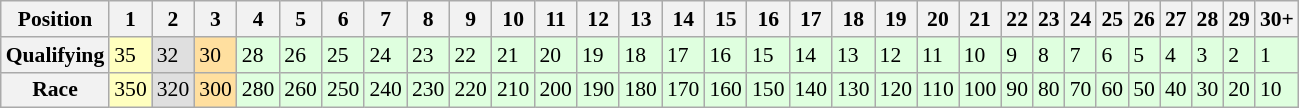<table class="wikitable" style="font-size: 90%;" align="center">
<tr>
<th>Position</th>
<th>1</th>
<th>2</th>
<th>3</th>
<th>4</th>
<th>5</th>
<th>6</th>
<th>7</th>
<th>8</th>
<th>9</th>
<th>10</th>
<th>11</th>
<th>12</th>
<th>13</th>
<th>14</th>
<th>15</th>
<th>16</th>
<th>17</th>
<th>18</th>
<th>19</th>
<th>20</th>
<th>21</th>
<th>22</th>
<th>23</th>
<th>24</th>
<th>25</th>
<th>26</th>
<th>27</th>
<th>28</th>
<th>29</th>
<th>30+</th>
</tr>
<tr>
<th>Qualifying</th>
<td style="background:#ffffbf;">35</td>
<td style="background:#dfdfdf;">32</td>
<td style="background:#ffdf9f;">30</td>
<td style="background:#dfffdf;">28</td>
<td style="background:#dfffdf;">26</td>
<td style="background:#dfffdf;">25</td>
<td style="background:#dfffdf;">24</td>
<td style="background:#dfffdf;">23</td>
<td style="background:#dfffdf;">22</td>
<td style="background:#dfffdf;">21</td>
<td style="background:#dfffdf;">20</td>
<td style="background:#dfffdf;">19</td>
<td style="background:#dfffdf;">18</td>
<td style="background:#dfffdf;">17</td>
<td style="background:#dfffdf;">16</td>
<td style="background:#dfffdf;">15</td>
<td style="background:#dfffdf;">14</td>
<td style="background:#dfffdf;">13</td>
<td style="background:#dfffdf;">12</td>
<td style="background:#dfffdf;">11</td>
<td style="background:#dfffdf;">10</td>
<td style="background:#dfffdf;">9</td>
<td style="background:#dfffdf;">8</td>
<td style="background:#dfffdf;">7</td>
<td style="background:#dfffdf;">6</td>
<td style="background:#dfffdf;">5</td>
<td style="background:#dfffdf;">4</td>
<td style="background:#dfffdf;">3</td>
<td style="background:#dfffdf;">2</td>
<td style="background:#dfffdf;">1</td>
</tr>
<tr>
<th>Race</th>
<td style="background:#ffffbf;">350</td>
<td style="background:#dfdfdf;">320</td>
<td style="background:#ffdf9f;">300</td>
<td style="background:#dfffdf;">280</td>
<td style="background:#dfffdf;">260</td>
<td style="background:#dfffdf;">250</td>
<td style="background:#dfffdf;">240</td>
<td style="background:#dfffdf;">230</td>
<td style="background:#dfffdf;">220</td>
<td style="background:#dfffdf;">210</td>
<td style="background:#dfffdf;">200</td>
<td style="background:#dfffdf;">190</td>
<td style="background:#dfffdf;">180</td>
<td style="background:#dfffdf;">170</td>
<td style="background:#dfffdf;">160</td>
<td style="background:#dfffdf;">150</td>
<td style="background:#dfffdf;">140</td>
<td style="background:#dfffdf;">130</td>
<td style="background:#dfffdf;">120</td>
<td style="background:#dfffdf;">110</td>
<td style="background:#dfffdf;">100</td>
<td style="background:#dfffdf;">90</td>
<td style="background:#dfffdf;">80</td>
<td style="background:#dfffdf;">70</td>
<td style="background:#dfffdf;">60</td>
<td style="background:#dfffdf;">50</td>
<td style="background:#dfffdf;">40</td>
<td style="background:#dfffdf;">30</td>
<td style="background:#dfffdf;">20</td>
<td style="background:#dfffdf;">10</td>
</tr>
</table>
